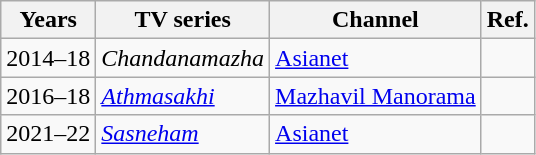<table class="wikitable">
<tr>
<th>Years</th>
<th>TV series</th>
<th>Channel</th>
<th>Ref.</th>
</tr>
<tr>
<td>2014–18</td>
<td><em>Chandanamazha</em></td>
<td><a href='#'>Asianet</a></td>
<td></td>
</tr>
<tr>
<td>2016–18</td>
<td><em><a href='#'>Athmasakhi</a></em></td>
<td><a href='#'>Mazhavil Manorama</a></td>
<td></td>
</tr>
<tr>
<td>2021–22</td>
<td><em><a href='#'>Sasneham</a></em></td>
<td><a href='#'>Asianet</a></td>
<td></td>
</tr>
</table>
